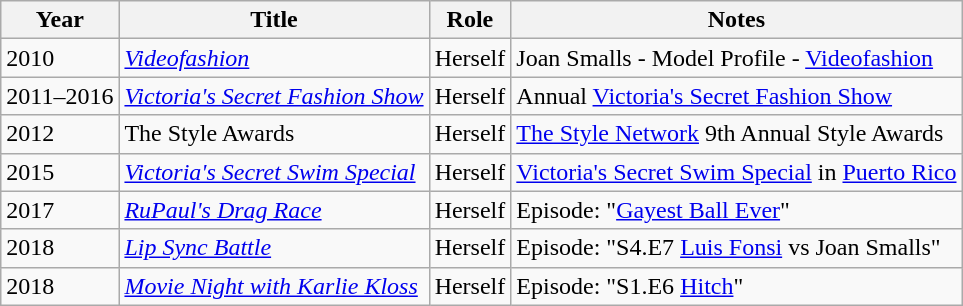<table class="wikitable sortable">
<tr>
<th>Year</th>
<th>Title</th>
<th>Role</th>
<th class="unsortable">Notes</th>
</tr>
<tr>
<td>2010</td>
<td><em><a href='#'>Videofashion</a></em></td>
<td>Herself</td>
<td>Joan Smalls - Model Profile - <a href='#'>Videofashion</a></td>
</tr>
<tr>
<td>2011–2016</td>
<td><em><a href='#'>Victoria's Secret Fashion Show</a></em></td>
<td>Herself</td>
<td>Annual <a href='#'>Victoria's Secret Fashion Show</a></td>
</tr>
<tr>
<td>2012</td>
<td>The Style Awards</td>
<td>Herself</td>
<td><a href='#'>The Style Network</a> 9th Annual Style Awards</td>
</tr>
<tr>
<td>2015</td>
<td><em><a href='#'>Victoria's Secret Swim Special</a></em></td>
<td>Herself</td>
<td><a href='#'>Victoria's Secret Swim Special</a> in <a href='#'>Puerto Rico</a></td>
</tr>
<tr>
<td>2017</td>
<td><em><a href='#'>RuPaul's Drag Race</a></em></td>
<td>Herself</td>
<td>Episode: "<a href='#'>Gayest Ball Ever</a>"</td>
</tr>
<tr>
<td>2018</td>
<td><em><a href='#'>Lip Sync Battle</a></em></td>
<td>Herself</td>
<td>Episode: "S4.E7 <a href='#'>Luis Fonsi</a> vs Joan Smalls"</td>
</tr>
<tr>
<td>2018</td>
<td><em><a href='#'>Movie Night with Karlie Kloss</a></em></td>
<td>Herself</td>
<td>Episode: "S1.E6 <a href='#'>Hitch</a>"</td>
</tr>
</table>
